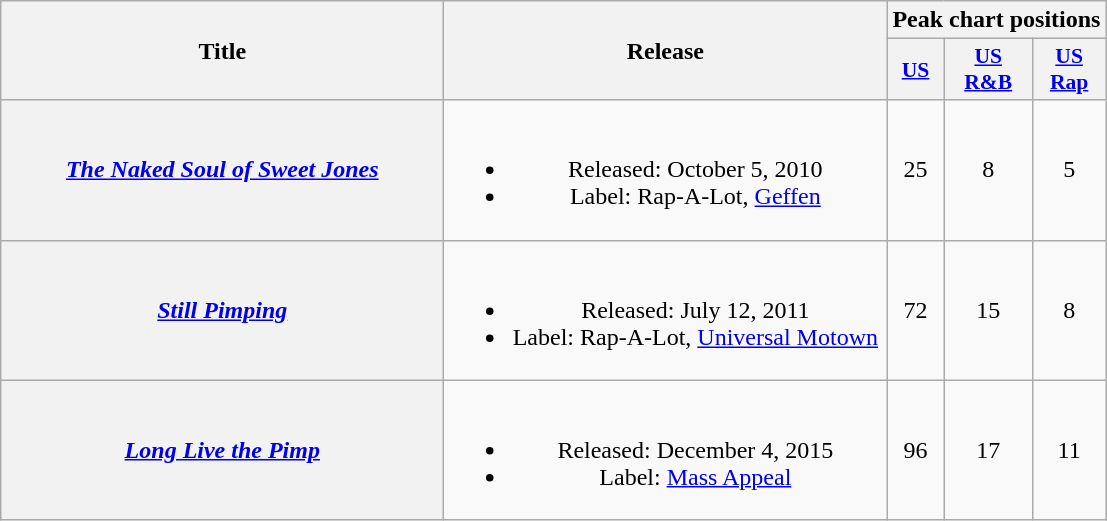<table class="wikitable plainrowheaders" style="text-align:center;">
<tr>
<th scope="col" rowspan="2" style="width:18em;">Title</th>
<th scope="col" rowspan="2" style="width:18em;">Release</th>
<th colspan="3">Peak chart positions</th>
</tr>
<tr>
<th scope="col" style=font-size:90%;"><a href='#'>US</a></th>
<th scope="col" style=font-size:90%;"><a href='#'>US<br>R&B</a></th>
<th scope="col" style=font-size:90%;"><a href='#'>US<br>Rap</a></th>
</tr>
<tr>
<th scope="row"><em><a href='#'>The Naked Soul of Sweet Jones</a></em></th>
<td><br><ul><li>Released: October 5, 2010</li><li>Label: Rap-A-Lot, <a href='#'>Geffen</a></li></ul></td>
<td>25</td>
<td>8</td>
<td>5</td>
</tr>
<tr>
<th scope="row"><em><a href='#'>Still Pimping</a></em></th>
<td><br><ul><li>Released: July 12, 2011</li><li>Label: Rap-A-Lot, <a href='#'>Universal Motown</a></li></ul></td>
<td>72</td>
<td>15</td>
<td>8</td>
</tr>
<tr>
<th scope="row"><em><a href='#'>Long Live the Pimp</a></em></th>
<td><br><ul><li>Released: December 4, 2015</li><li>Label: <a href='#'>Mass Appeal</a></li></ul></td>
<td>96</td>
<td>17</td>
<td>11</td>
</tr>
</table>
